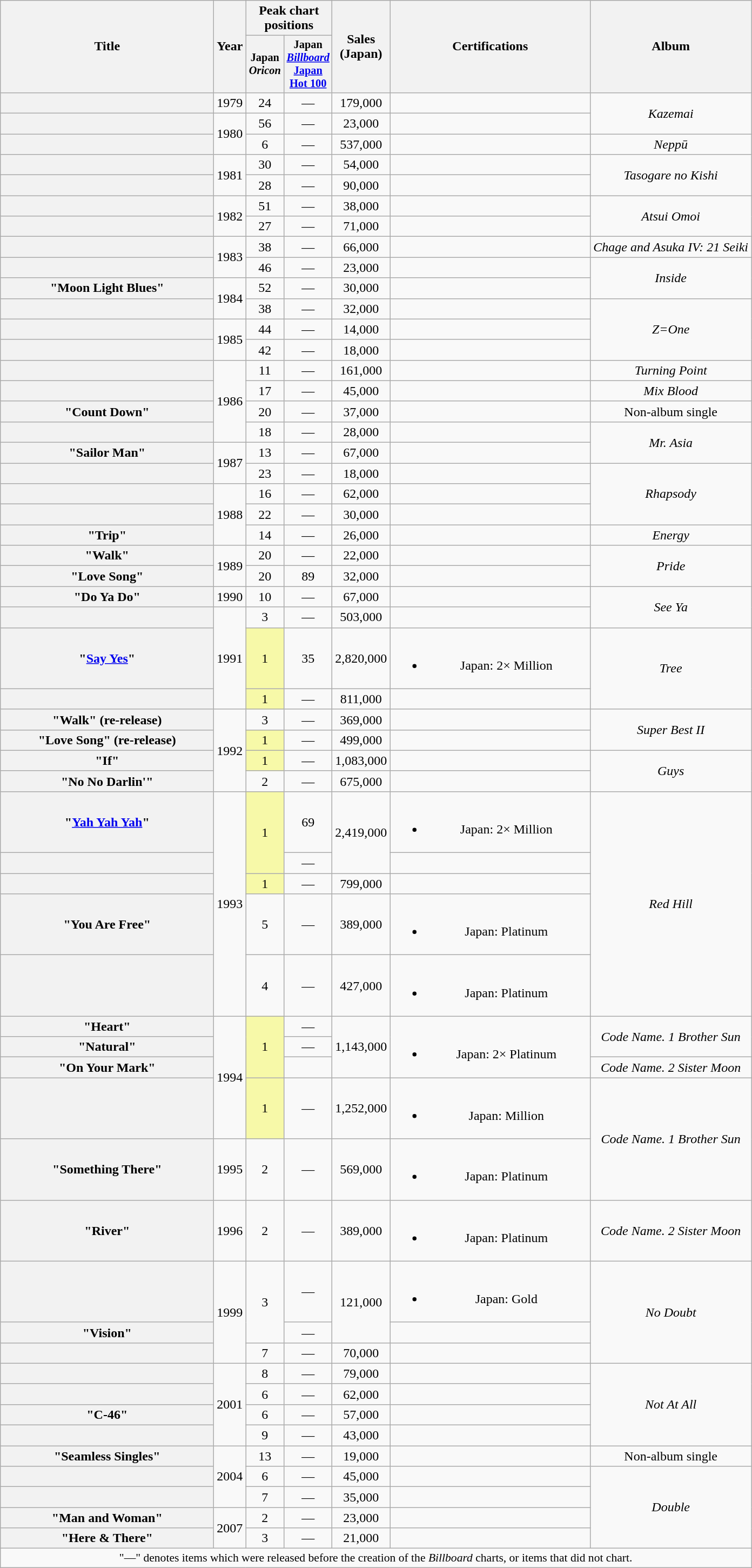<table class="wikitable plainrowheaders" style="text-align:center;">
<tr>
<th scope="col" rowspan="2" style="width:16em;">Title</th>
<th scope="col" rowspan="2">Year</th>
<th scope="col" colspan="2">Peak chart positions</th>
<th scope="col" rowspan="2">Sales<br>(Japan)<br></th>
<th scope="col" rowspan="2" style="width:15em;">Certifications</th>
<th scope="col" rowspan="2">Album</th>
</tr>
<tr>
<th style="width:3em;font-size:85%">Japan<br><em>Oricon</em><br></th>
<th style="width:3em;font-size:85%">Japan<br><em><a href='#'>Billboard</a></em><br><a href='#'>Japan Hot 100</a><br></th>
</tr>
<tr>
<th scope="row"></th>
<td>1979</td>
<td>24</td>
<td>—</td>
<td>179,000</td>
<td></td>
<td rowspan="2"><em>Kazemai</em></td>
</tr>
<tr>
<th scope="row"></th>
<td rowspan="2">1980</td>
<td>56</td>
<td>—</td>
<td>23,000</td>
<td></td>
</tr>
<tr>
<th scope="row"></th>
<td>6</td>
<td>—</td>
<td>537,000</td>
<td></td>
<td><em>Neppū</em></td>
</tr>
<tr>
<th scope="row"></th>
<td rowspan="2">1981</td>
<td>30</td>
<td>—</td>
<td>54,000</td>
<td></td>
<td rowspan="2"><em>Tasogare no Kishi</em></td>
</tr>
<tr>
<th scope="row"></th>
<td>28</td>
<td>—</td>
<td>90,000</td>
<td></td>
</tr>
<tr>
<th scope="row"></th>
<td rowspan="2">1982</td>
<td>51</td>
<td>—</td>
<td>38,000</td>
<td></td>
<td rowspan="2"><em>Atsui Omoi</em></td>
</tr>
<tr>
<th scope="row"></th>
<td>27</td>
<td>—</td>
<td>71,000</td>
<td></td>
</tr>
<tr>
<th scope="row"></th>
<td rowspan="2">1983</td>
<td>38</td>
<td>—</td>
<td>66,000</td>
<td></td>
<td><em>Chage and Asuka IV: 21 Seiki</em></td>
</tr>
<tr>
<th scope="row"></th>
<td>46</td>
<td>—</td>
<td>23,000</td>
<td></td>
<td rowspan="2"><em>Inside</em></td>
</tr>
<tr>
<th scope="row">"Moon Light Blues"</th>
<td rowspan="2">1984</td>
<td>52</td>
<td>—</td>
<td>30,000</td>
<td></td>
</tr>
<tr>
<th scope="row"></th>
<td>38</td>
<td>—</td>
<td>32,000</td>
<td></td>
<td rowspan="3"><em>Z=One</em></td>
</tr>
<tr>
<th scope="row"></th>
<td rowspan="2">1985</td>
<td>44</td>
<td>—</td>
<td>14,000</td>
<td></td>
</tr>
<tr>
<th scope="row"></th>
<td>42</td>
<td>—</td>
<td>18,000</td>
<td></td>
</tr>
<tr>
<th scope="row"></th>
<td rowspan="4">1986</td>
<td>11</td>
<td>—</td>
<td>161,000</td>
<td></td>
<td><em>Turning Point</em></td>
</tr>
<tr>
<th scope="row"></th>
<td>17</td>
<td>—</td>
<td>45,000</td>
<td></td>
<td><em>Mix Blood</em></td>
</tr>
<tr>
<th scope="row">"Count Down"</th>
<td>20</td>
<td>—</td>
<td>37,000</td>
<td></td>
<td>Non-album single</td>
</tr>
<tr>
<th scope="row"></th>
<td>18</td>
<td>—</td>
<td>28,000</td>
<td></td>
<td rowspan="2"><em>Mr. Asia</em></td>
</tr>
<tr>
<th scope="row">"Sailor Man"</th>
<td rowspan="2">1987</td>
<td>13</td>
<td>—</td>
<td>67,000</td>
<td></td>
</tr>
<tr>
<th scope="row"></th>
<td>23</td>
<td>—</td>
<td>18,000</td>
<td></td>
<td rowspan="3"><em>Rhapsody</em></td>
</tr>
<tr>
<th scope="row"></th>
<td rowspan="3">1988</td>
<td>16</td>
<td>—</td>
<td>62,000</td>
<td></td>
</tr>
<tr>
<th scope="row"></th>
<td>22</td>
<td>—</td>
<td>30,000</td>
<td></td>
</tr>
<tr>
<th scope="row">"Trip"</th>
<td>14</td>
<td>—</td>
<td>26,000</td>
<td></td>
<td><em>Energy</em></td>
</tr>
<tr>
<th scope="row">"Walk"</th>
<td rowspan="2">1989</td>
<td>20</td>
<td>—</td>
<td>22,000</td>
<td></td>
<td rowspan="2"><em>Pride</em></td>
</tr>
<tr>
<th scope="row">"Love Song"</th>
<td>20</td>
<td>89</td>
<td>32,000</td>
<td></td>
</tr>
<tr>
<th scope="row">"Do Ya Do"</th>
<td>1990</td>
<td>10</td>
<td>—</td>
<td>67,000</td>
<td></td>
<td rowspan="2"><em>See Ya</em></td>
</tr>
<tr>
<th scope="row"></th>
<td rowspan="3">1991</td>
<td>3</td>
<td>—</td>
<td>503,000</td>
<td></td>
</tr>
<tr>
<th scope="row">"<a href='#'>Say Yes</a>"</th>
<td style="background:#f7f9a8;">1</td>
<td>35</td>
<td>2,820,000</td>
<td><br><ul><li>Japan: 2× Million</li></ul></td>
<td rowspan="2"><em>Tree</em></td>
</tr>
<tr>
<th scope="row"></th>
<td style="background:#f7f9a8;">1</td>
<td>—</td>
<td>811,000</td>
<td></td>
</tr>
<tr>
<th scope="row">"Walk" <span>(re-release)</span></th>
<td rowspan="4">1992</td>
<td>3</td>
<td>—</td>
<td>369,000</td>
<td></td>
<td rowspan="2"><em>Super Best II</em></td>
</tr>
<tr>
<th scope="row">"Love Song" <span>(re-release)</span></th>
<td style="background:#f7f9a8;">1</td>
<td>—</td>
<td>499,000</td>
<td></td>
</tr>
<tr>
<th scope="row">"If"</th>
<td style="background:#f7f9a8;">1</td>
<td>—</td>
<td>1,083,000</td>
<td></td>
<td rowspan="2"><em>Guys</em></td>
</tr>
<tr>
<th scope="row">"No No Darlin'"</th>
<td>2</td>
<td>—</td>
<td>675,000</td>
<td></td>
</tr>
<tr>
<th scope="row">"<a href='#'>Yah Yah Yah</a>"</th>
<td rowspan="5">1993</td>
<td rowspan="2" style="background:#f7f9a8;">1</td>
<td>69</td>
<td rowspan="2">2,419,000</td>
<td><br><ul><li>Japan: 2× Million</li></ul></td>
<td rowspan="5"><em>Red Hill</em></td>
</tr>
<tr>
<th scope="row"></th>
<td>—</td>
<td></td>
</tr>
<tr>
<th scope="row"></th>
<td style="background:#f7f9a8;">1</td>
<td>—</td>
<td>799,000</td>
<td></td>
</tr>
<tr>
<th scope="row">"You Are Free"</th>
<td>5</td>
<td>—</td>
<td>389,000</td>
<td><br><ul><li>Japan: Platinum</li></ul></td>
</tr>
<tr>
<th scope="row"></th>
<td>4</td>
<td>—</td>
<td>427,000</td>
<td><br><ul><li>Japan: Platinum</li></ul></td>
</tr>
<tr>
<th scope="row">"Heart"</th>
<td rowspan="4">1994</td>
<td rowspan="3" style="background:#f7f9a8;">1</td>
<td>—</td>
<td rowspan="3">1,143,000</td>
<td rowspan="3"><br><ul><li>Japan: 2× Platinum</li></ul></td>
<td rowspan="2"><em>Code Name. 1 Brother Sun</em></td>
</tr>
<tr>
<th scope="row">"Natural"</th>
<td>—</td>
</tr>
<tr>
<th scope="row">"On Your Mark"</th>
<td></td>
<td><em>Code Name. 2 Sister Moon</em></td>
</tr>
<tr>
<th scope="row"></th>
<td style="background:#f7f9a8;">1</td>
<td>—</td>
<td>1,252,000</td>
<td><br><ul><li>Japan: Million</li></ul></td>
<td rowspan="2"><em>Code Name. 1 Brother Sun</em></td>
</tr>
<tr>
<th scope="row">"Something There"</th>
<td>1995</td>
<td>2</td>
<td>—</td>
<td>569,000</td>
<td><br><ul><li>Japan: Platinum</li></ul></td>
</tr>
<tr>
<th scope="row">"River"</th>
<td>1996</td>
<td>2</td>
<td>—</td>
<td>389,000</td>
<td><br><ul><li>Japan: Platinum</li></ul></td>
<td><em>Code Name. 2 Sister Moon</em></td>
</tr>
<tr>
<th scope="row"></th>
<td rowspan="3">1999</td>
<td rowspan="2">3</td>
<td>—</td>
<td rowspan="2">121,000</td>
<td><br><ul><li>Japan: Gold</li></ul></td>
<td rowspan="3"><em>No Doubt</em></td>
</tr>
<tr>
<th scope="row">"Vision"</th>
<td>—</td>
<td></td>
</tr>
<tr>
<th scope="row"></th>
<td>7</td>
<td>—</td>
<td>70,000</td>
<td></td>
</tr>
<tr>
<th scope="row"></th>
<td rowspan="4">2001</td>
<td>8</td>
<td>—</td>
<td>79,000</td>
<td></td>
<td rowspan="4"><em>Not At All</em></td>
</tr>
<tr>
<th scope="row"></th>
<td>6</td>
<td>—</td>
<td>62,000</td>
<td></td>
</tr>
<tr>
<th scope="row">"C-46"</th>
<td>6</td>
<td>—</td>
<td>57,000</td>
<td></td>
</tr>
<tr>
<th scope="row"></th>
<td>9</td>
<td>—</td>
<td>43,000</td>
<td></td>
</tr>
<tr>
<th scope="row">"Seamless Singles"</th>
<td rowspan="3">2004</td>
<td>13</td>
<td>—</td>
<td>19,000</td>
<td></td>
<td>Non-album single</td>
</tr>
<tr>
<th scope="row"></th>
<td>6</td>
<td>—</td>
<td>45,000</td>
<td></td>
<td rowspan="4"><em>Double</em></td>
</tr>
<tr>
<th scope="row"></th>
<td>7</td>
<td>—</td>
<td>35,000</td>
<td></td>
</tr>
<tr>
<th scope="row">"Man and Woman"</th>
<td rowspan="2">2007</td>
<td>2</td>
<td>—</td>
<td>23,000</td>
<td></td>
</tr>
<tr>
<th scope="row">"Here & There"</th>
<td>3</td>
<td>—</td>
<td>21,000</td>
<td></td>
</tr>
<tr>
<td colspan="8" align="center" style="font-size:90%;">"—" denotes items which were released before the creation of the <em>Billboard</em> charts, or items that did not chart.</td>
</tr>
</table>
